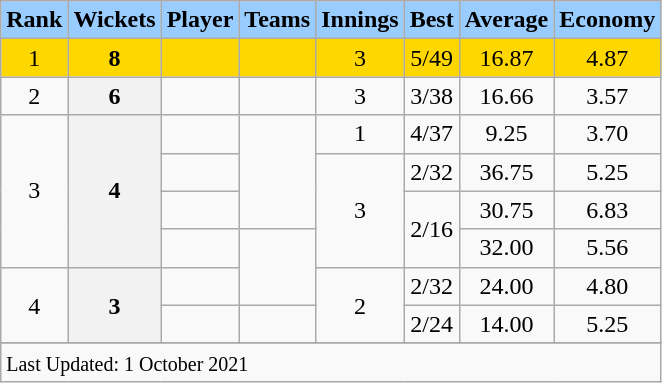<table class="wikitable plainrowheaders sortable">
<tr>
<th scope=col style="background:#9cf;">Rank</th>
<th scope=col style="background:#9cf;">Wickets</th>
<th scope=col style="background:#9cf;">Player</th>
<th scope=col style="background:#9cf;">Teams</th>
<th scope=col style="background:#9cf;">Innings</th>
<th scope=col style="background:#9cf;">Best</th>
<th scope=col style="background:#9cf;">Average</th>
<th scope=col style="background:#9cf;">Economy</th>
</tr>
<tr>
<td style="text-align:center; background:gold;">1</td>
<th scope="row"  style="text-align:center; background:gold;"><strong>8</strong></th>
<td style="background:gold;"></td>
<td style="text-align:center; background:gold;"></td>
<td style="text-align:center; background:gold;">3</td>
<td style="text-align:center; background:gold;">5/49</td>
<td style="text-align:center; background:gold;">16.87</td>
<td style="text-align:center; background:gold;">4.87</td>
</tr>
<tr>
<td align=center>2</td>
<th scope=row style=text-align:center;><strong>6</strong></th>
<td></td>
<td align=center></td>
<td align=center>3</td>
<td align=center>3/38</td>
<td align=center>16.66</td>
<td align=center>3.57</td>
</tr>
<tr>
<td align=center rowspan=4>3</td>
<th scope=row style=text-align:center; rowspan=4><strong>4</strong></th>
<td></td>
<td align=center rowspan=3></td>
<td align=center>1</td>
<td align=center>4/37</td>
<td align=center>9.25</td>
<td align=center>3.70</td>
</tr>
<tr>
<td></td>
<td align=center rowspan=3>3</td>
<td align=center>2/32</td>
<td align=center>36.75</td>
<td align=center>5.25</td>
</tr>
<tr>
<td></td>
<td align=center rowspan=2>2/16</td>
<td align=center>30.75</td>
<td align=center>6.83</td>
</tr>
<tr>
<td></td>
<td align=center rowspan=2></td>
<td align=center>32.00</td>
<td align=center>5.56</td>
</tr>
<tr>
<td align=center rowspan=2>4</td>
<th scope=row style=text-align:center; rowspan=2><strong>3</strong></th>
<td></td>
<td align=center rowspan=2>2</td>
<td align=center>2/32</td>
<td align=center>24.00</td>
<td align=center>4.80</td>
</tr>
<tr>
<td></td>
<td align=center></td>
<td align=center>2/24</td>
<td align=center>14.00</td>
<td align=center>5.25</td>
</tr>
<tr>
</tr>
<tr class=sortbottom>
<td colspan=9><small>Last Updated: 1 October 2021</small></td>
</tr>
</table>
